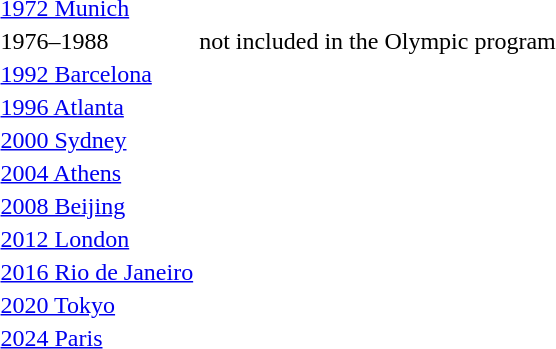<table>
<tr>
<td><a href='#'>1972 Munich</a><br></td>
<td></td>
<td></td>
<td></td>
</tr>
<tr>
<td>1976–1988</td>
<td colspan=3 align=center>not included in the Olympic program</td>
</tr>
<tr>
<td><a href='#'>1992 Barcelona</a><br></td>
<td></td>
<td></td>
<td></td>
</tr>
<tr>
<td><a href='#'>1996 Atlanta</a><br></td>
<td></td>
<td></td>
<td></td>
</tr>
<tr>
<td><a href='#'>2000 Sydney</a><br></td>
<td></td>
<td></td>
<td></td>
</tr>
<tr>
<td><a href='#'>2004 Athens</a><br></td>
<td></td>
<td></td>
<td></td>
</tr>
<tr>
<td><a href='#'>2008 Beijing</a><br></td>
<td></td>
<td></td>
<td></td>
</tr>
<tr>
<td><a href='#'>2012 London</a><br></td>
<td></td>
<td></td>
<td></td>
</tr>
<tr>
<td><a href='#'>2016 Rio de Janeiro</a><br></td>
<td></td>
<td></td>
<td></td>
</tr>
<tr>
<td><a href='#'>2020 Tokyo</a><br></td>
<td></td>
<td></td>
<td></td>
</tr>
<tr>
<td><a href='#'>2024 Paris</a> <br></td>
<td></td>
<td></td>
<td></td>
</tr>
<tr>
</tr>
</table>
